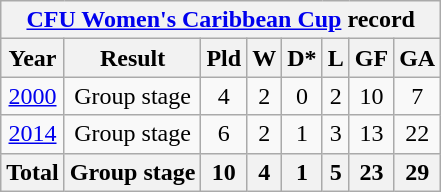<table class="wikitable" style="text-align: center;">
<tr>
<th colspan=8><a href='#'>CFU Women's Caribbean Cup</a> record</th>
</tr>
<tr>
<th>Year</th>
<th>Result</th>
<th>Pld</th>
<th>W</th>
<th>D*</th>
<th>L</th>
<th>GF</th>
<th>GA</th>
</tr>
<tr>
<td> <a href='#'>2000</a></td>
<td>Group stage</td>
<td>4</td>
<td>2</td>
<td>0</td>
<td>2</td>
<td>10</td>
<td>7</td>
</tr>
<tr>
<td> <a href='#'>2014</a></td>
<td>Group stage</td>
<td>6</td>
<td>2</td>
<td>1</td>
<td>3</td>
<td>13</td>
<td>22</td>
</tr>
<tr>
<th>Total</th>
<th>Group stage</th>
<th>10</th>
<th>4</th>
<th>1</th>
<th>5</th>
<th>23</th>
<th>29</th>
</tr>
</table>
